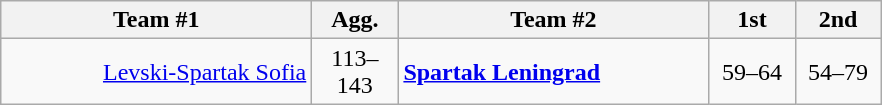<table class=wikitable style="text-align:center">
<tr>
<th width=200>Team #1</th>
<th width=50>Agg.</th>
<th width=200>Team #2</th>
<th width=50>1st</th>
<th width=50>2nd</th>
</tr>
<tr>
<td align=right><a href='#'>Levski-Spartak Sofia</a> </td>
<td>113–143</td>
<td align=left> <strong><a href='#'>Spartak Leningrad</a></strong></td>
<td align=center>59–64</td>
<td align=center>54–79</td>
</tr>
</table>
